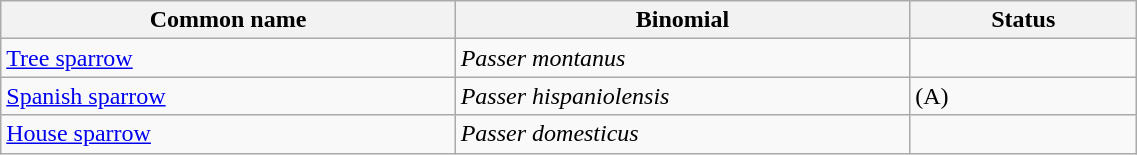<table style="width:60%;" class="wikitable">
<tr>
<th width=40%>Common name</th>
<th width=40%>Binomial</th>
<th width=20%>Status</th>
</tr>
<tr>
<td><a href='#'>Tree sparrow</a></td>
<td><em>Passer montanus</em></td>
<td></td>
</tr>
<tr>
<td><a href='#'>Spanish sparrow</a></td>
<td><em>Passer hispaniolensis</em></td>
<td>(A)</td>
</tr>
<tr>
<td><a href='#'>House sparrow</a></td>
<td><em>Passer domesticus</em></td>
<td></td>
</tr>
</table>
